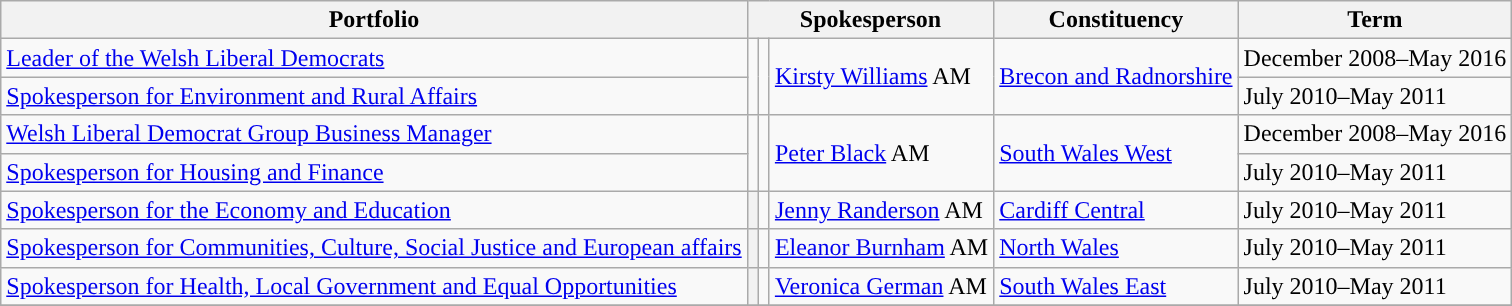<table class="wikitable">
<tr>
<th colspan="1">Portfolio</th>
<th colspan="3">Spokesperson</th>
<th colspan="1">Constituency</th>
<th colspan="1">Term</th>
</tr>
<tr>
<td><a href='#'>Leader of the Welsh Liberal Democrats</a></td>
<td rowspan="2" style="background-color: "></td>
<td rowspan="2"></td>
<td rowspan="2"><a href='#'>Kirsty Williams</a> AM</td>
<td rowspan="2"><a href='#'>Brecon and Radnorshire</a></td>
<td>December 2008–May 2016</td>
</tr>
<tr>
<td><a href='#'>Spokesperson for Environment and Rural Affairs</a></td>
<td>July 2010–May 2011</td>
</tr>
<tr>
<td><a href='#'>Welsh Liberal Democrat Group Business Manager</a></td>
<td rowspan="2" style="background-color: "></td>
<td rowspan="2"></td>
<td rowspan="2"><a href='#'>Peter Black</a> AM</td>
<td rowspan="2"><a href='#'>South Wales West</a></td>
<td>December 2008–May 2016</td>
</tr>
<tr>
<td><a href='#'>Spokesperson for Housing and Finance</a></td>
<td>July 2010–May 2011</td>
</tr>
<tr>
<td><a href='#'>Spokesperson for the Economy and Education</a></td>
<th style="background-color: "></th>
<td></td>
<td><a href='#'>Jenny Randerson</a> AM</td>
<td><a href='#'>Cardiff Central</a></td>
<td>July 2010–May 2011</td>
</tr>
<tr>
<td><a href='#'>Spokesperson for Communities, Culture, Social Justice and European affairs</a></td>
<th style="background-color: "></th>
<td></td>
<td><a href='#'>Eleanor Burnham</a> AM</td>
<td><a href='#'>North Wales</a></td>
<td>July 2010–May 2011</td>
</tr>
<tr>
<td><a href='#'>Spokesperson for Health, Local Government and Equal Opportunities</a></td>
<th style="background-color: "></th>
<td></td>
<td><a href='#'>Veronica German</a> AM</td>
<td><a href='#'>South Wales East</a></td>
<td>July 2010–May 2011</td>
</tr>
<tr>
</tr>
</table>
